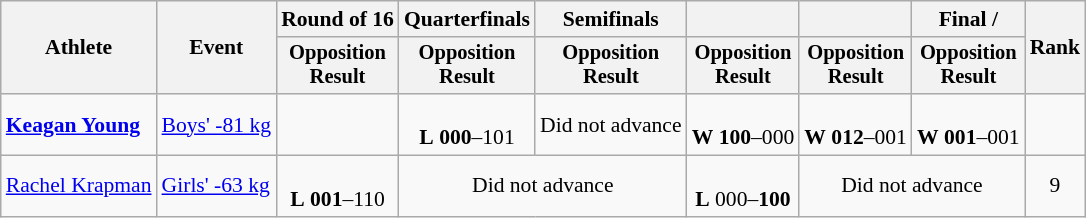<table class="wikitable" style="font-size:90%">
<tr>
<th rowspan="2">Athlete</th>
<th rowspan="2">Event</th>
<th>Round of 16</th>
<th>Quarterfinals</th>
<th>Semifinals</th>
<th></th>
<th></th>
<th>Final / </th>
<th rowspan=2>Rank</th>
</tr>
<tr style="font-size:95%">
<th>Opposition<br>Result</th>
<th>Opposition<br>Result</th>
<th>Opposition<br>Result</th>
<th>Opposition<br>Result</th>
<th>Opposition<br>Result</th>
<th>Opposition<br>Result</th>
</tr>
<tr align=center>
<td align=left><strong><a href='#'>Keagan Young</a></strong></td>
<td align=left><a href='#'>Boys' -81 kg</a></td>
<td></td>
<td><br><strong>L</strong> <strong>000</strong>–101</td>
<td>Did not advance</td>
<td><br><strong>W</strong> <strong>100</strong>–000</td>
<td><br><strong>W</strong> <strong>012</strong>–001</td>
<td><br><strong>W</strong> <strong>001</strong>–001</td>
<td></td>
</tr>
<tr align=center>
<td align=left><a href='#'>Rachel Krapman</a></td>
<td align=left><a href='#'>Girls' -63 kg</a></td>
<td><br><strong>L</strong> <strong>001</strong>–110</td>
<td colspan=2>Did not advance</td>
<td><br><strong>L</strong> 000–<strong>100</strong></td>
<td colspan=2>Did not advance</td>
<td>9</td>
</tr>
</table>
